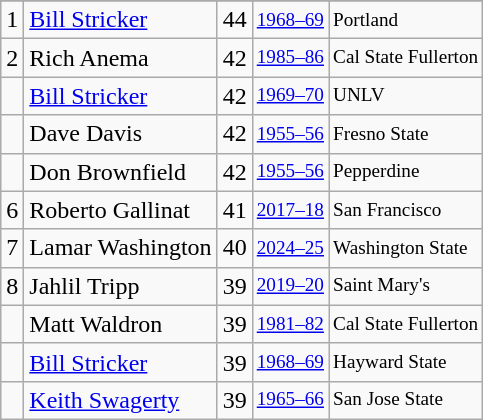<table class="wikitable">
<tr>
</tr>
<tr>
<td>1</td>
<td><a href='#'>Bill Stricker</a></td>
<td>44</td>
<td style="font-size:80%;"><a href='#'>1968–69</a></td>
<td style="font-size:80%;">Portland</td>
</tr>
<tr>
<td>2</td>
<td>Rich Anema</td>
<td>42</td>
<td style="font-size:80%;"><a href='#'>1985–86</a></td>
<td style="font-size:80%;">Cal State Fullerton</td>
</tr>
<tr>
<td></td>
<td><a href='#'>Bill Stricker</a></td>
<td>42</td>
<td style="font-size:80%;"><a href='#'>1969–70</a></td>
<td style="font-size:80%;">UNLV</td>
</tr>
<tr>
<td></td>
<td>Dave Davis</td>
<td>42</td>
<td style="font-size:80%;"><a href='#'>1955–56</a></td>
<td style="font-size:80%;">Fresno State</td>
</tr>
<tr>
<td></td>
<td>Don Brownfield</td>
<td>42</td>
<td style="font-size:80%;"><a href='#'>1955–56</a></td>
<td style="font-size:80%;">Pepperdine</td>
</tr>
<tr>
<td>6</td>
<td>Roberto Gallinat</td>
<td>41</td>
<td style="font-size:80%;"><a href='#'>2017–18</a></td>
<td style="font-size:80%;">San Francisco</td>
</tr>
<tr>
<td>7</td>
<td>Lamar Washington</td>
<td>40</td>
<td style="font-size:80%;"><a href='#'>2024–25</a></td>
<td style="font-size:80%;">Washington State</td>
</tr>
<tr>
<td>8</td>
<td>Jahlil Tripp</td>
<td>39</td>
<td style="font-size:80%;"><a href='#'>2019–20</a></td>
<td style="font-size:80%;">Saint Mary's</td>
</tr>
<tr>
<td></td>
<td>Matt Waldron</td>
<td>39</td>
<td style="font-size:80%;"><a href='#'>1981–82</a></td>
<td style="font-size:80%;">Cal State Fullerton</td>
</tr>
<tr>
<td></td>
<td><a href='#'>Bill Stricker</a></td>
<td>39</td>
<td style="font-size:80%;"><a href='#'>1968–69</a></td>
<td style="font-size:80%;">Hayward State</td>
</tr>
<tr>
<td></td>
<td><a href='#'>Keith Swagerty</a></td>
<td>39</td>
<td style="font-size:80%;"><a href='#'>1965–66</a></td>
<td style="font-size:80%;">San Jose State</td>
</tr>
</table>
